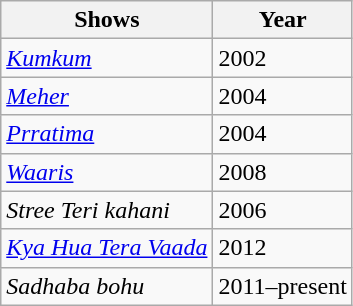<table class="wikitable">
<tr>
<th>Shows</th>
<th>Year</th>
</tr>
<tr>
<td><a href='#'><em>Kumkum</em></a></td>
<td>2002</td>
</tr>
<tr>
<td><a href='#'><em>Meher</em></a></td>
<td>2004</td>
</tr>
<tr>
<td><em><a href='#'>Prratima</a></em></td>
<td>2004</td>
</tr>
<tr>
<td><a href='#'><em>Waaris</em></a></td>
<td>2008</td>
</tr>
<tr>
<td><em>Stree Teri kahani</em></td>
<td>2006</td>
</tr>
<tr>
<td><em><a href='#'>Kya Hua Tera Vaada</a></em></td>
<td>2012</td>
</tr>
<tr>
<td><em>Sadhaba bohu</em></td>
<td>2011–present</td>
</tr>
</table>
